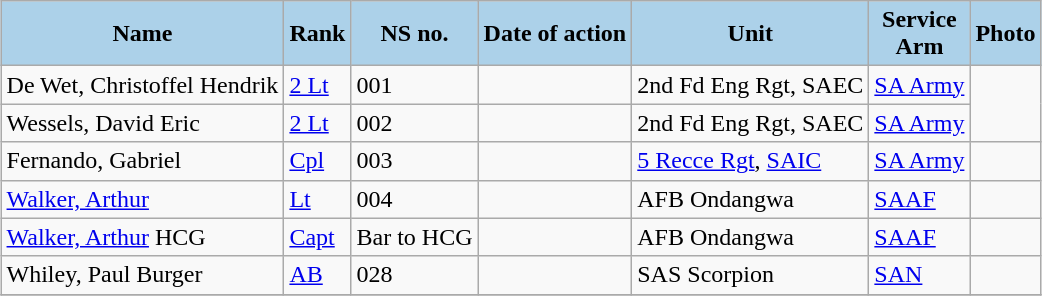<table class="wikitable sortable" style="margin:0.5em auto; font-size:100%;">
<tr>
<th scope="row"; style="background-color: #ACD1E9;">Name</th>
<th scope="row"; style="background-color: #ACD1E9;">Rank</th>
<th scope="row"; style="background-color: #ACD1E9;">NS no.</th>
<th scope="row"; style="background-color: #ACD1E9;">Date of action</th>
<th scope="row"; style="background-color: #ACD1E9;">Unit</th>
<th scope="row"; style="background-color: #ACD1E9;">Service<br>Arm</th>
<th scope="row"; style="background-color: #ACD1E9;">Photo</th>
</tr>
<tr>
<td>De Wet, Christoffel Hendrik </td>
<td data-sort-value="10"><a href='#'>2 Lt</a></td>
<td>001</td>
<td></td>
<td>2nd Fd Eng Rgt, SAEC</td>
<td><a href='#'>SA Army</a></td>
</tr>
<tr>
<td>Wessels, David Eric </td>
<td data-sort-value="10"><a href='#'>2 Lt</a></td>
<td>002</td>
<td></td>
<td>2nd Fd Eng Rgt, SAEC</td>
<td><a href='#'>SA Army</a></td>
</tr>
<tr>
<td>Fernando, Gabriel </td>
<td data-sort-value="16"><a href='#'>Cpl</a></td>
<td>003</td>
<td></td>
<td><a href='#'>5 Recce Rgt</a>, <a href='#'>SAIC</a></td>
<td><a href='#'>SA Army</a></td>
<td></td>
</tr>
<tr>
<td><a href='#'>Walker, Arthur</a> </td>
<td data-sort-value="9"><a href='#'>Lt</a></td>
<td>004</td>
<td></td>
<td>AFB Ondangwa</td>
<td><a href='#'>SAAF</a></td>
<td></td>
</tr>
<tr>
<td><a href='#'>Walker, Arthur</a> HCG </td>
<td data-sort-value="8"><a href='#'>Capt</a></td>
<td>Bar to HCG</td>
<td></td>
<td>AFB Ondangwa</td>
<td><a href='#'>SAAF</a></td>
<td></td>
</tr>
<tr>
<td>Whiley, Paul Burger </td>
<td data-sort-value="16"><a href='#'>AB</a></td>
<td>028</td>
<td></td>
<td>SAS Scorpion</td>
<td><a href='#'>SAN</a></td>
<td></td>
</tr>
<tr>
</tr>
</table>
